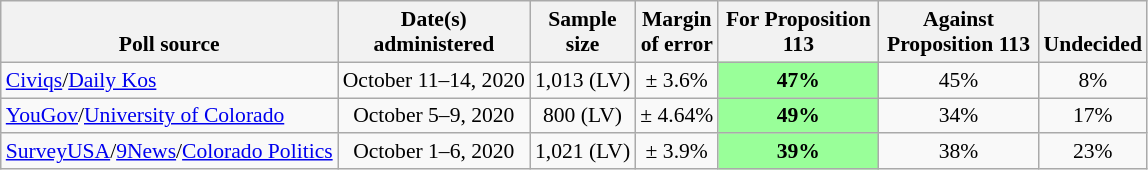<table class="wikitable" style="font-size:90%;text-align:center;">
<tr valign=bottom>
<th>Poll source</th>
<th>Date(s)<br>administered</th>
<th>Sample<br>size</th>
<th>Margin<br>of error</th>
<th style="width:100px;">For Proposition 113</th>
<th style="width:100px;">Against Proposition 113</th>
<th>Undecided</th>
</tr>
<tr>
<td style="text-align:left;"><a href='#'>Civiqs</a>/<a href='#'>Daily Kos</a></td>
<td>October 11–14, 2020</td>
<td>1,013 (LV)</td>
<td>± 3.6%</td>
<td style="background: rgb(153, 255, 153);"><strong>47%</strong></td>
<td>45%</td>
<td>8%</td>
</tr>
<tr>
<td style="text-align:left;"><a href='#'>YouGov</a>/<a href='#'>University of Colorado</a></td>
<td>October 5–9, 2020</td>
<td>800 (LV)</td>
<td>± 4.64%</td>
<td style="background: rgb(153, 255, 153);"><strong>49%</strong></td>
<td>34%</td>
<td>17%</td>
</tr>
<tr>
<td style="text-align:left;"><a href='#'>SurveyUSA</a>/<a href='#'>9News</a>/<a href='#'>Colorado Politics</a></td>
<td>October 1–6, 2020</td>
<td>1,021 (LV)</td>
<td>± 3.9%</td>
<td style="background: rgb(153, 255, 153);"><strong>39%</strong></td>
<td>38%</td>
<td>23%</td>
</tr>
</table>
